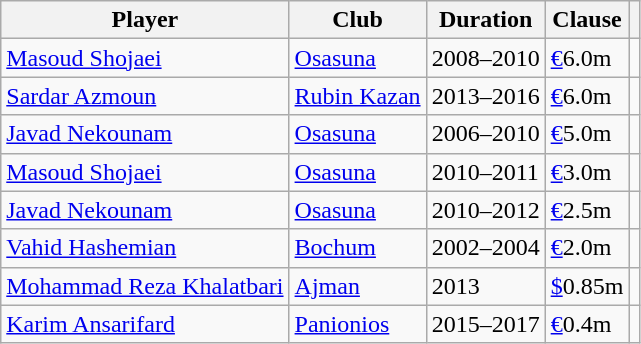<table class="wikitable sortable" style=";">
<tr>
<th>Player</th>
<th>Club</th>
<th>Duration</th>
<th>Clause</th>
<th></th>
</tr>
<tr>
<td><a href='#'>Masoud Shojaei</a></td>
<td> <a href='#'>Osasuna</a></td>
<td>2008–2010</td>
<td><a href='#'>€</a>6.0m</td>
<td></td>
</tr>
<tr>
<td><a href='#'>Sardar Azmoun</a></td>
<td> <a href='#'>Rubin Kazan</a></td>
<td>2013–2016</td>
<td><a href='#'>€</a>6.0m</td>
<td></td>
</tr>
<tr>
<td><a href='#'>Javad Nekounam</a></td>
<td> <a href='#'>Osasuna</a></td>
<td>2006–2010</td>
<td><a href='#'>€</a>5.0m</td>
<td></td>
</tr>
<tr>
<td><a href='#'>Masoud Shojaei</a></td>
<td> <a href='#'>Osasuna</a></td>
<td>2010–2011</td>
<td><a href='#'>€</a>3.0m</td>
<td></td>
</tr>
<tr>
<td><a href='#'>Javad Nekounam</a></td>
<td> <a href='#'>Osasuna</a></td>
<td>2010–2012</td>
<td><a href='#'>€</a>2.5m</td>
<td></td>
</tr>
<tr>
<td><a href='#'>Vahid Hashemian</a></td>
<td> <a href='#'>Bochum</a></td>
<td>2002–2004</td>
<td><a href='#'>€</a>2.0m</td>
<td></td>
</tr>
<tr>
<td><a href='#'>Mohammad Reza Khalatbari</a></td>
<td> <a href='#'>Ajman</a></td>
<td>2013</td>
<td><a href='#'>$</a>0.85m</td>
<td></td>
</tr>
<tr>
<td><a href='#'>Karim Ansarifard</a></td>
<td> <a href='#'>Panionios</a></td>
<td>2015–2017</td>
<td><a href='#'>€</a>0.4m</td>
<td></td>
</tr>
</table>
